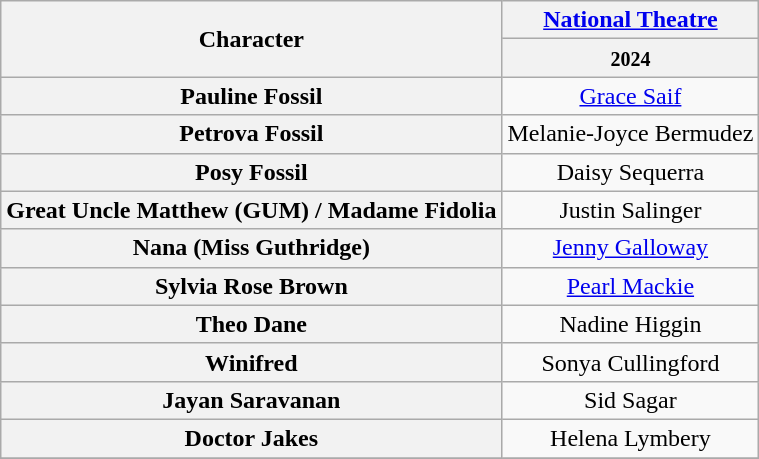<table class="wikitable">
<tr>
<th rowspan="2">Character</th>
<th><a href='#'>National Theatre</a></th>
</tr>
<tr>
<th><small>2024</small></th>
</tr>
<tr>
<th>Pauline Fossil</th>
<td align="center"><a href='#'>Grace Saif</a></td>
</tr>
<tr>
<th>Petrova Fossil</th>
<td align="center">Melanie-Joyce Bermudez</td>
</tr>
<tr>
<th>Posy Fossil</th>
<td align="center">Daisy Sequerra</td>
</tr>
<tr>
<th>Great Uncle Matthew (GUM) / Madame Fidolia</th>
<td align="center">Justin Salinger</td>
</tr>
<tr>
<th>Nana (Miss Guthridge)</th>
<td align="center"><a href='#'>Jenny Galloway</a></td>
</tr>
<tr>
<th>Sylvia Rose Brown</th>
<td align="center"><a href='#'>Pearl Mackie</a></td>
</tr>
<tr>
<th>Theo Dane</th>
<td align="center">Nadine Higgin</td>
</tr>
<tr>
<th>Winifred</th>
<td align="center">Sonya Cullingford</td>
</tr>
<tr>
<th>Jayan Saravanan</th>
<td align="center">Sid Sagar</td>
</tr>
<tr>
<th>Doctor Jakes</th>
<td align="center">Helena Lymbery</td>
</tr>
<tr>
</tr>
</table>
